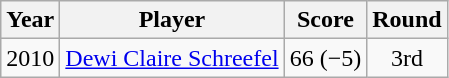<table class="wikitable">
<tr>
<th>Year</th>
<th>Player</th>
<th>Score</th>
<th>Round</th>
</tr>
<tr>
<td>2010</td>
<td><a href='#'>Dewi Claire Schreefel</a></td>
<td>66 (−5)</td>
<td align=center>3rd</td>
</tr>
</table>
